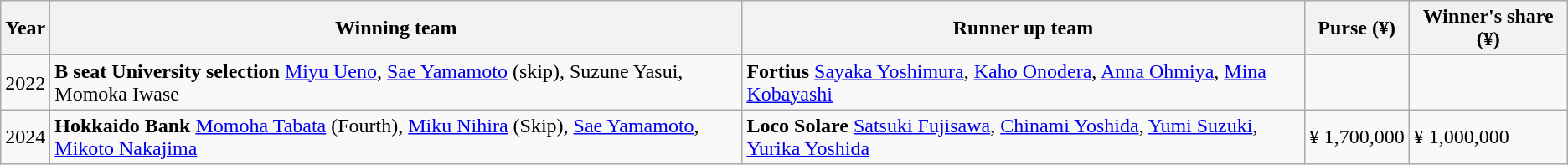<table class="wikitable">
<tr>
<th scope="col">Year</th>
<th scope="col">Winning team</th>
<th scope="col">Runner up team</th>
<th scope="col">Purse (¥)</th>
<th scope="col">Winner's share (¥)</th>
</tr>
<tr>
<td>2022</td>
<td> <strong>B seat University selection</strong> <a href='#'>Miyu Ueno</a>, <a href='#'>Sae Yamamoto</a> (skip), Suzune Yasui, Momoka Iwase</td>
<td> <strong>Fortius</strong> <a href='#'>Sayaka Yoshimura</a>, <a href='#'>Kaho Onodera</a>, <a href='#'>Anna Ohmiya</a>, <a href='#'>Mina Kobayashi</a></td>
<td></td>
<td></td>
</tr>
<tr>
<td>2024</td>
<td> <strong>Hokkaido Bank</strong> <a href='#'>Momoha Tabata</a> (Fourth), <a href='#'>Miku Nihira</a> (Skip),  <a href='#'>Sae Yamamoto</a>, <a href='#'>Mikoto Nakajima</a></td>
<td> <strong>Loco Solare</strong> <a href='#'>Satsuki Fujisawa</a>, <a href='#'>Chinami Yoshida</a>, <a href='#'>Yumi Suzuki</a>, <a href='#'>Yurika Yoshida</a></td>
<td>¥ 1,700,000</td>
<td>¥ 1,000,000</td>
</tr>
</table>
